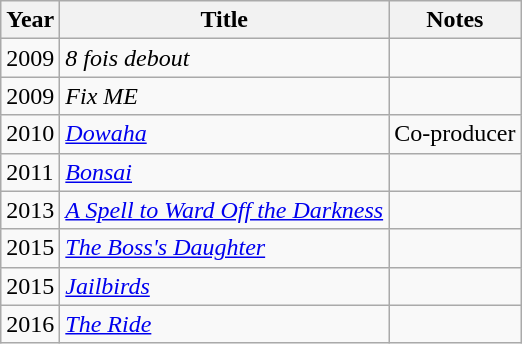<table class="wikitable sortable">
<tr>
<th>Year</th>
<th>Title</th>
<th class="unsortable">Notes</th>
</tr>
<tr>
<td>2009</td>
<td><em>8 fois debout</em></td>
<td></td>
</tr>
<tr>
<td>2009</td>
<td><em>Fix ME</em></td>
<td></td>
</tr>
<tr>
<td>2010</td>
<td><em><a href='#'>Dowaha</a></em></td>
<td>Co-producer</td>
</tr>
<tr>
<td>2011</td>
<td><em><a href='#'>Bonsai</a></em></td>
<td></td>
</tr>
<tr>
<td>2013</td>
<td><em><a href='#'>A Spell to Ward Off the Darkness</a></em></td>
<td></td>
</tr>
<tr>
<td>2015</td>
<td><em><a href='#'>The Boss's Daughter</a></em></td>
<td></td>
</tr>
<tr>
<td>2015</td>
<td><em><a href='#'>Jailbirds</a></em></td>
<td></td>
</tr>
<tr>
<td>2016</td>
<td><em><a href='#'>The Ride</a></em></td>
<td></td>
</tr>
</table>
